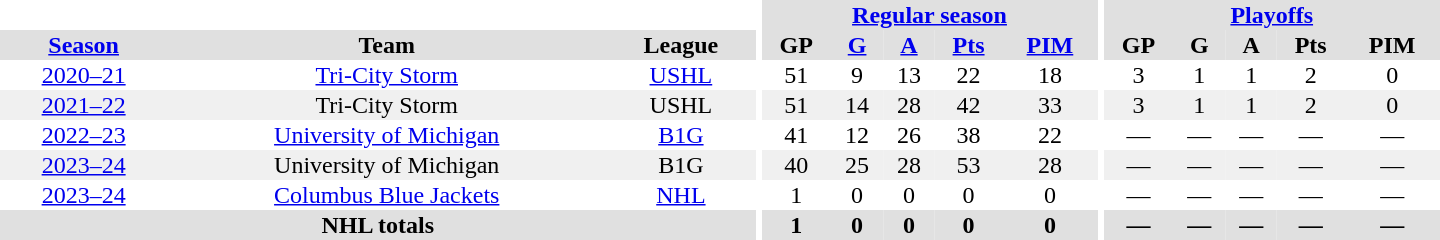<table border="0" cellpadding="1" cellspacing="0" style="text-align:center; width:60em">
<tr bgcolor="#e0e0e0">
<th colspan="3" bgcolor="#ffffff"></th>
<th rowspan="101" bgcolor="#ffffff"></th>
<th colspan="5"><a href='#'>Regular season</a></th>
<th rowspan="101" bgcolor="#ffffff"></th>
<th colspan="5"><a href='#'>Playoffs</a></th>
</tr>
<tr bgcolor="#e0e0e0">
<th><a href='#'>Season</a></th>
<th>Team</th>
<th>League</th>
<th>GP</th>
<th><a href='#'>G</a></th>
<th><a href='#'>A</a></th>
<th><a href='#'>Pts</a></th>
<th><a href='#'>PIM</a></th>
<th>GP</th>
<th>G</th>
<th>A</th>
<th>Pts</th>
<th>PIM</th>
</tr>
<tr>
<td><a href='#'>2020–21</a></td>
<td><a href='#'>Tri-City Storm</a></td>
<td><a href='#'>USHL</a></td>
<td>51</td>
<td>9</td>
<td>13</td>
<td>22</td>
<td>18</td>
<td>3</td>
<td>1</td>
<td>1</td>
<td>2</td>
<td>0</td>
</tr>
<tr bgcolor="#f0f0f0">
<td><a href='#'>2021–22</a></td>
<td>Tri-City Storm</td>
<td>USHL</td>
<td>51</td>
<td>14</td>
<td>28</td>
<td>42</td>
<td>33</td>
<td>3</td>
<td>1</td>
<td>1</td>
<td>2</td>
<td>0</td>
</tr>
<tr>
<td><a href='#'>2022–23</a></td>
<td><a href='#'>University of Michigan</a></td>
<td><a href='#'>B1G</a></td>
<td>41</td>
<td>12</td>
<td>26</td>
<td>38</td>
<td>22</td>
<td>—</td>
<td>—</td>
<td>—</td>
<td>—</td>
<td>—</td>
</tr>
<tr bgcolor="#f0f0f0">
<td><a href='#'>2023–24</a></td>
<td>University of Michigan</td>
<td>B1G</td>
<td>40</td>
<td>25</td>
<td>28</td>
<td>53</td>
<td>28</td>
<td>—</td>
<td>—</td>
<td>—</td>
<td>—</td>
<td>—</td>
</tr>
<tr>
<td><a href='#'>2023–24</a></td>
<td><a href='#'>Columbus Blue Jackets</a></td>
<td><a href='#'>NHL</a></td>
<td>1</td>
<td>0</td>
<td>0</td>
<td>0</td>
<td>0</td>
<td>—</td>
<td>—</td>
<td>—</td>
<td>—</td>
<td>—</td>
</tr>
<tr bgcolor="#e0e0e0">
<th colspan="3">NHL totals</th>
<th>1</th>
<th>0</th>
<th>0</th>
<th>0</th>
<th>0</th>
<th>—</th>
<th>—</th>
<th>—</th>
<th>—</th>
<th>—</th>
</tr>
</table>
